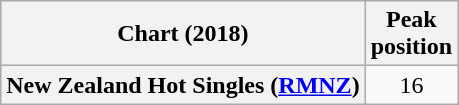<table class="wikitable plainrowheaders" style="text-align: center;">
<tr>
<th scope="col">Chart (2018)</th>
<th scope="col">Peak<br>position</th>
</tr>
<tr>
<th scope="row">New Zealand Hot Singles (<a href='#'>RMNZ</a>)</th>
<td>16</td>
</tr>
</table>
